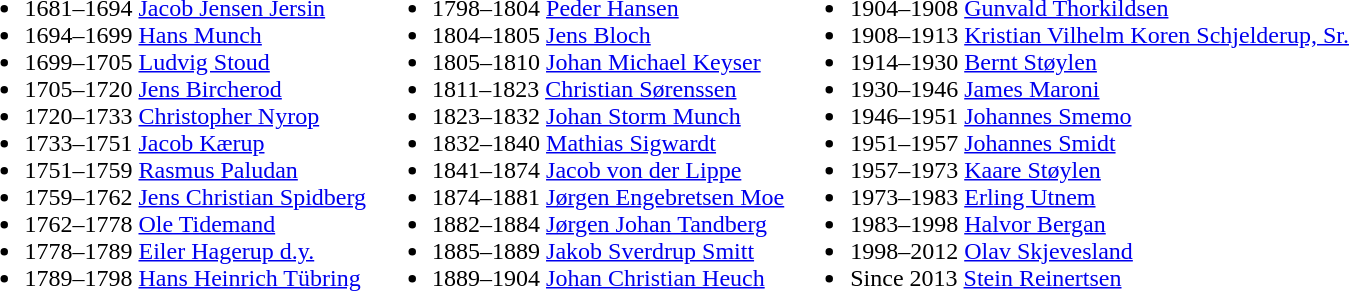<table>
<tr valign="top">
<td><br><ul><li>1681–1694 <a href='#'>Jacob Jensen Jersin</a></li><li>1694–1699 <a href='#'>Hans Munch</a></li><li>1699–1705 <a href='#'>Ludvig Stoud</a></li><li>1705–1720 <a href='#'>Jens Bircherod</a></li><li>1720–1733 <a href='#'>Christopher Nyrop</a></li><li>1733–1751 <a href='#'>Jacob Kærup</a></li><li>1751–1759 <a href='#'>Rasmus Paludan</a></li><li>1759–1762 <a href='#'>Jens Christian Spidberg</a></li><li>1762–1778 <a href='#'>Ole Tidemand</a></li><li>1778–1789 <a href='#'>Eiler Hagerup d.y.</a></li><li>1789–1798 <a href='#'>Hans Heinrich Tübring</a></li></ul></td>
<td><br><ul><li>1798–1804 <a href='#'>Peder Hansen</a></li><li>1804–1805 <a href='#'>Jens Bloch</a></li><li>1805–1810 <a href='#'>Johan Michael Keyser</a></li><li>1811–1823 <a href='#'>Christian Sørenssen</a></li><li>1823–1832 <a href='#'>Johan Storm Munch</a></li><li>1832–1840 <a href='#'>Mathias Sigwardt</a></li><li>1841–1874 <a href='#'>Jacob von der Lippe</a></li><li>1874–1881 <a href='#'>Jørgen Engebretsen Moe</a></li><li>1882–1884 <a href='#'>Jørgen Johan Tandberg</a></li><li>1885–1889 <a href='#'>Jakob Sverdrup Smitt</a></li><li>1889–1904 <a href='#'>Johan Christian Heuch</a></li></ul></td>
<td><br><ul><li>1904–1908 <a href='#'>Gunvald Thorkildsen</a></li><li>1908–1913 <a href='#'>Kristian Vilhelm Koren Schjelderup, Sr.</a></li><li>1914–1930 <a href='#'>Bernt Støylen</a></li><li>1930–1946 <a href='#'>James Maroni</a></li><li>1946–1951 <a href='#'>Johannes Smemo</a></li><li>1951–1957 <a href='#'>Johannes Smidt</a></li><li>1957–1973 <a href='#'>Kaare Støylen</a></li><li>1973–1983 <a href='#'>Erling Utnem</a></li><li>1983–1998 <a href='#'>Halvor Bergan</a></li><li>1998–2012 <a href='#'>Olav Skjevesland</a></li><li>Since 2013 <a href='#'>Stein Reinertsen</a></li></ul></td>
</tr>
</table>
